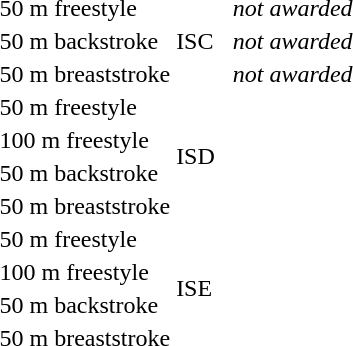<table>
<tr>
<td>50 m freestyle</td>
<td rowspan=3>ISC</td>
<td></td>
<td></td>
<td><em>not awarded</em></td>
</tr>
<tr>
<td>50 m backstroke</td>
<td></td>
<td></td>
<td><em>not awarded</em></td>
</tr>
<tr>
<td>50 m breaststroke</td>
<td></td>
<td></td>
<td><em>not awarded</em></td>
</tr>
<tr>
<td>50 m freestyle</td>
<td rowspan=4>ISD</td>
<td></td>
<td></td>
<td></td>
</tr>
<tr>
<td>100 m freestyle</td>
<td></td>
<td></td>
<td></td>
</tr>
<tr>
<td>50 m backstroke</td>
<td></td>
<td></td>
<td></td>
</tr>
<tr>
<td>50 m breaststroke</td>
<td></td>
<td></td>
<td></td>
</tr>
<tr>
<td>50 m freestyle</td>
<td rowspan=4>ISE</td>
<td></td>
<td></td>
<td></td>
</tr>
<tr>
<td>100 m freestyle</td>
<td></td>
<td></td>
<td></td>
</tr>
<tr>
<td>50 m backstroke</td>
<td></td>
<td></td>
<td></td>
</tr>
<tr>
<td>50 m breaststroke</td>
<td></td>
<td></td>
<td></td>
</tr>
</table>
